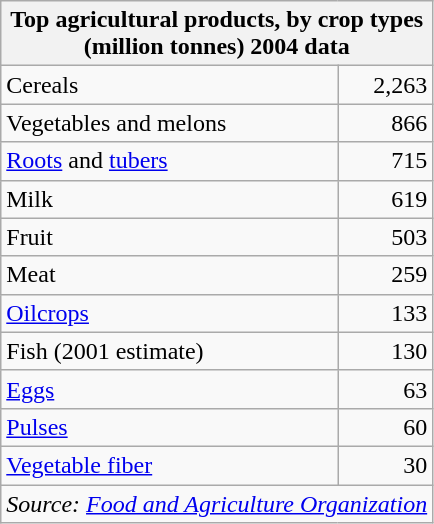<table class="wikitable collapsible">
<tr>
<th colspan=2>Top agricultural products, by crop types <br>(million tonnes) 2004 data</th>
</tr>
<tr>
<td>Cereals</td>
<td style="text-align:right;">2,263</td>
</tr>
<tr>
<td>Vegetables and melons</td>
<td style="text-align:right;">866</td>
</tr>
<tr>
<td><a href='#'>Roots</a> and <a href='#'>tubers</a></td>
<td style="text-align:right;">715</td>
</tr>
<tr>
<td>Milk</td>
<td style="text-align:right;">619</td>
</tr>
<tr>
<td>Fruit</td>
<td style="text-align:right;">503</td>
</tr>
<tr>
<td>Meat</td>
<td style="text-align:right;">259</td>
</tr>
<tr>
<td><a href='#'>Oilcrops</a></td>
<td style="text-align:right;">133</td>
</tr>
<tr>
<td>Fish (2001 estimate)</td>
<td style="text-align:right;">130</td>
</tr>
<tr>
<td><a href='#'>Eggs</a></td>
<td style="text-align:right;">63</td>
</tr>
<tr>
<td><a href='#'>Pulses</a></td>
<td style="text-align:right;">60</td>
</tr>
<tr>
<td><a href='#'>Vegetable fiber</a></td>
<td style="text-align:right;">30</td>
</tr>
<tr>
<td colspan=2><em>Source: <a href='#'>Food and Agriculture Organization</a></em></td>
</tr>
</table>
